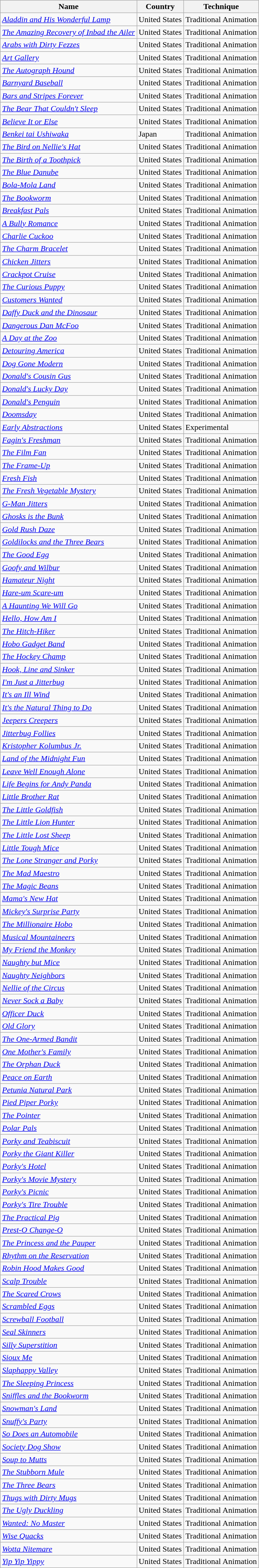<table class="wikitable sortable">
<tr>
<th>Name</th>
<th>Country</th>
<th>Technique</th>
</tr>
<tr>
<td><em><a href='#'>Aladdin and His Wonderful Lamp</a></em></td>
<td>United States</td>
<td>Traditional Animation</td>
</tr>
<tr>
<td><em><a href='#'>The Amazing Recovery of Inbad the Ailer</a></em></td>
<td>United States</td>
<td>Traditional Animation</td>
</tr>
<tr>
<td><em><a href='#'>Arabs with Dirty Fezzes</a></em></td>
<td>United States</td>
<td>Traditional Animation</td>
</tr>
<tr>
<td><em><a href='#'>Art Gallery</a></em></td>
<td>United States</td>
<td>Traditional Animation</td>
</tr>
<tr>
<td><em><a href='#'>The Autograph Hound</a></em></td>
<td>United States</td>
<td>Traditional Animation</td>
</tr>
<tr>
<td><em><a href='#'>Barnyard Baseball</a></em></td>
<td>United States</td>
<td>Traditional Animation</td>
</tr>
<tr>
<td><em><a href='#'>Bars and Stripes Forever</a></em></td>
<td>United States</td>
<td>Traditional Animation</td>
</tr>
<tr>
<td><em><a href='#'>The Bear That Couldn't Sleep</a></em></td>
<td>United States</td>
<td>Traditional Animation</td>
</tr>
<tr>
<td><em><a href='#'>Believe It or Else</a></em></td>
<td>United States</td>
<td>Traditional Animation</td>
</tr>
<tr>
<td><em><a href='#'>Benkei tai Ushiwaka</a></em></td>
<td>Japan</td>
<td>Traditional Animation</td>
</tr>
<tr>
<td><em><a href='#'>The Bird on Nellie's Hat</a></em></td>
<td>United States</td>
<td>Traditional Animation</td>
</tr>
<tr>
<td><em><a href='#'>The Birth of a Toothpick</a></em></td>
<td>United States</td>
<td>Traditional Animation</td>
</tr>
<tr>
<td><em><a href='#'>The Blue Danube</a></em></td>
<td>United States</td>
<td>Traditional Animation</td>
</tr>
<tr>
<td><em><a href='#'>Bola-Mola Land</a></em></td>
<td>United States</td>
<td>Traditional Animation</td>
</tr>
<tr>
<td><em><a href='#'>The Bookworm</a></em></td>
<td>United States</td>
<td>Traditional Animation</td>
</tr>
<tr>
<td><em><a href='#'>Breakfast Pals</a></em></td>
<td>United States</td>
<td>Traditional Animation</td>
</tr>
<tr>
<td><em><a href='#'>A Bully Romance</a></em></td>
<td>United States</td>
<td>Traditional Animation</td>
</tr>
<tr>
<td><em><a href='#'>Charlie Cuckoo</a></em></td>
<td>United States</td>
<td>Traditional Animation</td>
</tr>
<tr>
<td><em><a href='#'>The Charm Bracelet</a></em></td>
<td>United States</td>
<td>Traditional Animation</td>
</tr>
<tr>
<td><em><a href='#'>Chicken Jitters</a></em></td>
<td>United States</td>
<td>Traditional Animation</td>
</tr>
<tr>
<td><em><a href='#'>Crackpot Cruise</a></em></td>
<td>United States</td>
<td>Traditional Animation</td>
</tr>
<tr>
<td><em><a href='#'>The Curious Puppy</a></em></td>
<td>United States</td>
<td>Traditional Animation</td>
</tr>
<tr>
<td><em><a href='#'>Customers Wanted</a></em></td>
<td>United States</td>
<td>Traditional Animation</td>
</tr>
<tr>
<td><em><a href='#'>Daffy Duck and the Dinosaur</a></em></td>
<td>United States</td>
<td>Traditional Animation</td>
</tr>
<tr>
<td><em><a href='#'>Dangerous Dan McFoo</a></em></td>
<td>United States</td>
<td>Traditional Animation</td>
</tr>
<tr>
<td><em><a href='#'>A Day at the Zoo</a></em></td>
<td>United States</td>
<td>Traditional Animation</td>
</tr>
<tr>
<td><em><a href='#'>Detouring America</a></em></td>
<td>United States</td>
<td>Traditional Animation</td>
</tr>
<tr>
<td><em><a href='#'>Dog Gone Modern</a></em></td>
<td>United States</td>
<td>Traditional Animation</td>
</tr>
<tr>
<td><em><a href='#'>Donald's Cousin Gus</a></em></td>
<td>United States</td>
<td>Traditional Animation</td>
</tr>
<tr>
<td><em><a href='#'>Donald's Lucky Day</a></em></td>
<td>United States</td>
<td>Traditional Animation</td>
</tr>
<tr>
<td><em><a href='#'>Donald's Penguin</a></em></td>
<td>United States</td>
<td>Traditional Animation</td>
</tr>
<tr>
<td><em><a href='#'>Doomsday</a></em></td>
<td>United States</td>
<td>Traditional Animation</td>
</tr>
<tr>
<td><em><a href='#'>Early Abstractions</a></em></td>
<td>United States</td>
<td>Experimental</td>
</tr>
<tr>
<td><em><a href='#'>Fagin's Freshman</a></em></td>
<td>United States</td>
<td>Traditional Animation</td>
</tr>
<tr>
<td><em><a href='#'>The Film Fan</a></em></td>
<td>United States</td>
<td>Traditional Animation</td>
</tr>
<tr>
<td><em><a href='#'>The Frame-Up</a></em></td>
<td>United States</td>
<td>Traditional Animation</td>
</tr>
<tr>
<td><em><a href='#'>Fresh Fish</a></em></td>
<td>United States</td>
<td>Traditional Animation</td>
</tr>
<tr>
<td><em><a href='#'>The Fresh Vegetable Mystery</a></em></td>
<td>United States</td>
<td>Traditional Animation</td>
</tr>
<tr>
<td><em><a href='#'>G-Man Jitters</a></em></td>
<td>United States</td>
<td>Traditional Animation</td>
</tr>
<tr>
<td><em><a href='#'>Ghosks is the Bunk</a></em></td>
<td>United States</td>
<td>Traditional Animation</td>
</tr>
<tr>
<td><em><a href='#'>Gold Rush Daze</a></em></td>
<td>United States</td>
<td>Traditional Animation</td>
</tr>
<tr>
<td><em><a href='#'>Goldilocks and the Three Bears</a></em></td>
<td>United States</td>
<td>Traditional Animation</td>
</tr>
<tr>
<td><em><a href='#'>The Good Egg</a></em></td>
<td>United States</td>
<td>Traditional Animation</td>
</tr>
<tr>
<td><em><a href='#'>Goofy and Wilbur</a></em></td>
<td>United States</td>
<td>Traditional Animation</td>
</tr>
<tr>
<td><em><a href='#'>Hamateur Night</a></em></td>
<td>United States</td>
<td>Traditional Animation</td>
</tr>
<tr>
<td><em><a href='#'>Hare-um Scare-um</a></em></td>
<td>United States</td>
<td>Traditional Animation</td>
</tr>
<tr>
<td><em><a href='#'>A Haunting We Will Go</a></em></td>
<td>United States</td>
<td>Traditional Animation</td>
</tr>
<tr>
<td><em><a href='#'>Hello, How Am I</a></em></td>
<td>United States</td>
<td>Traditional Animation</td>
</tr>
<tr>
<td><em><a href='#'>The Hitch-Hiker</a></em></td>
<td>United States</td>
<td>Traditional Animation</td>
</tr>
<tr>
<td><em><a href='#'>Hobo Gadget Band</a></em></td>
<td>United States</td>
<td>Traditional Animation</td>
</tr>
<tr>
<td><em><a href='#'>The Hockey Champ</a></em></td>
<td>United States</td>
<td>Traditional Animation</td>
</tr>
<tr>
<td><em><a href='#'>Hook, Line and Sinker</a></em></td>
<td>United States</td>
<td>Traditional Animation</td>
</tr>
<tr>
<td><em><a href='#'>I'm Just a Jitterbug</a></em></td>
<td>United States</td>
<td>Traditional Animation</td>
</tr>
<tr>
<td><em><a href='#'>It's an Ill Wind</a></em></td>
<td>United States</td>
<td>Traditional Animation</td>
</tr>
<tr>
<td><em><a href='#'>It's the Natural Thing to Do</a></em></td>
<td>United States</td>
<td>Traditional Animation</td>
</tr>
<tr>
<td><em><a href='#'>Jeepers Creepers</a></em></td>
<td>United States</td>
<td>Traditional Animation</td>
</tr>
<tr>
<td><em><a href='#'>Jitterbug Follies</a></em></td>
<td>United States</td>
<td>Traditional Animation</td>
</tr>
<tr>
<td><em><a href='#'>Kristopher Kolumbus Jr.</a></em></td>
<td>United States</td>
<td>Traditional Animation</td>
</tr>
<tr>
<td><em><a href='#'>Land of the Midnight Fun</a></em></td>
<td>United States</td>
<td>Traditional Animation</td>
</tr>
<tr>
<td><em><a href='#'>Leave Well Enough Alone</a></em></td>
<td>United States</td>
<td>Traditional Animation</td>
</tr>
<tr>
<td><em><a href='#'>Life Begins for Andy Panda</a></em></td>
<td>United States</td>
<td>Traditional Animation</td>
</tr>
<tr>
<td><em><a href='#'>Little Brother Rat</a></em></td>
<td>United States</td>
<td>Traditional Animation</td>
</tr>
<tr>
<td><em><a href='#'>The Little Goldfish</a></em></td>
<td>United States</td>
<td>Traditional Animation</td>
</tr>
<tr>
<td><em><a href='#'>The Little Lion Hunter</a></em></td>
<td>United States</td>
<td>Traditional Animation</td>
</tr>
<tr>
<td><em><a href='#'>The Little Lost Sheep</a></em></td>
<td>United States</td>
<td>Traditional Animation</td>
</tr>
<tr>
<td><em><a href='#'>Little Tough Mice</a></em></td>
<td>United States</td>
<td>Traditional Animation</td>
</tr>
<tr>
<td><em><a href='#'>The Lone Stranger and Porky</a></em></td>
<td>United States</td>
<td>Traditional Animation</td>
</tr>
<tr>
<td><em><a href='#'>The Mad Maestro</a></em></td>
<td>United States</td>
<td>Traditional Animation</td>
</tr>
<tr>
<td><em><a href='#'>The Magic Beans</a></em></td>
<td>United States</td>
<td>Traditional Animation</td>
</tr>
<tr>
<td><em><a href='#'>Mama's New Hat</a></em></td>
<td>United States</td>
<td>Traditional Animation</td>
</tr>
<tr>
<td><em><a href='#'>Mickey's Surprise Party</a></em></td>
<td>United States</td>
<td>Traditional Animation</td>
</tr>
<tr>
<td><em><a href='#'>The Millionaire Hobo</a></em></td>
<td>United States</td>
<td>Traditional Animation</td>
</tr>
<tr>
<td><em><a href='#'>Musical Mountaineers</a></em></td>
<td>United States</td>
<td>Traditional Animation</td>
</tr>
<tr>
<td><em><a href='#'>My Friend the Monkey</a></em></td>
<td>United States</td>
<td>Traditional Animation</td>
</tr>
<tr>
<td><em><a href='#'>Naughty but Mice</a></em></td>
<td>United States</td>
<td>Traditional Animation</td>
</tr>
<tr>
<td><em><a href='#'>Naughty Neighbors</a></em></td>
<td>United States</td>
<td>Traditional Animation</td>
</tr>
<tr>
<td><em><a href='#'>Nellie of the Circus</a></em></td>
<td>United States</td>
<td>Traditional Animation</td>
</tr>
<tr>
<td><em><a href='#'>Never Sock a Baby</a></em></td>
<td>United States</td>
<td>Traditional Animation</td>
</tr>
<tr>
<td><em><a href='#'>Officer Duck</a></em></td>
<td>United States</td>
<td>Traditional Animation</td>
</tr>
<tr>
<td><em><a href='#'>Old Glory</a></em></td>
<td>United States</td>
<td>Traditional Animation</td>
</tr>
<tr>
<td><em><a href='#'>The One-Armed Bandit</a></em></td>
<td>United States</td>
<td>Traditional Animation</td>
</tr>
<tr>
<td><em><a href='#'>One Mother's Family</a></em></td>
<td>United States</td>
<td>Traditional Animation</td>
</tr>
<tr>
<td><em><a href='#'>The Orphan Duck</a></em></td>
<td>United States</td>
<td>Traditional Animation</td>
</tr>
<tr>
<td><em><a href='#'>Peace on Earth</a></em></td>
<td>United States</td>
<td>Traditional Animation</td>
</tr>
<tr>
<td><em><a href='#'>Petunia Natural Park</a></em></td>
<td>United States</td>
<td>Traditional Animation</td>
</tr>
<tr>
<td><em><a href='#'>Pied Piper Porky</a></em></td>
<td>United States</td>
<td>Traditional Animation</td>
</tr>
<tr>
<td><em><a href='#'>The Pointer</a></em></td>
<td>United States</td>
<td>Traditional Animation</td>
</tr>
<tr>
<td><em><a href='#'>Polar Pals</a></em></td>
<td>United States</td>
<td>Traditional Animation</td>
</tr>
<tr>
<td><em><a href='#'>Porky and Teabiscuit</a></em></td>
<td>United States</td>
<td>Traditional Animation</td>
</tr>
<tr>
<td><em><a href='#'>Porky the Giant Killer</a></em></td>
<td>United States</td>
<td>Traditional Animation</td>
</tr>
<tr>
<td><em><a href='#'>Porky's Hotel</a></em></td>
<td>United States</td>
<td>Traditional Animation</td>
</tr>
<tr>
<td><em><a href='#'>Porky's Movie Mystery</a></em></td>
<td>United States</td>
<td>Traditional Animation</td>
</tr>
<tr>
<td><em><a href='#'>Porky's Picnic</a></em></td>
<td>United States</td>
<td>Traditional Animation</td>
</tr>
<tr>
<td><em><a href='#'>Porky's Tire Trouble</a></em></td>
<td>United States</td>
<td>Traditional Animation</td>
</tr>
<tr>
<td><em><a href='#'>The Practical Pig</a></em></td>
<td>United States</td>
<td>Traditional Animation</td>
</tr>
<tr>
<td><em><a href='#'>Prest-O Change-O</a></em></td>
<td>United States</td>
<td>Traditional Animation</td>
</tr>
<tr>
<td><em><a href='#'>The Princess and the Pauper</a></em></td>
<td>United States</td>
<td>Traditional Animation</td>
</tr>
<tr>
<td><em><a href='#'>Rhythm on the Reservation</a></em></td>
<td>United States</td>
<td>Traditional Animation</td>
</tr>
<tr>
<td><em><a href='#'>Robin Hood Makes Good</a></em></td>
<td>United States</td>
<td>Traditional Animation</td>
</tr>
<tr>
<td><em><a href='#'>Scalp Trouble</a></em></td>
<td>United States</td>
<td>Traditional Animation</td>
</tr>
<tr>
<td><em><a href='#'>The Scared Crows</a></em></td>
<td>United States</td>
<td>Traditional Animation</td>
</tr>
<tr>
<td><em><a href='#'>Scrambled Eggs</a></em></td>
<td>United States</td>
<td>Traditional Animation</td>
</tr>
<tr>
<td><em><a href='#'>Screwball Football</a></em></td>
<td>United States</td>
<td>Traditional Animation</td>
</tr>
<tr>
<td><em><a href='#'>Seal Skinners</a></em></td>
<td>United States</td>
<td>Traditional Animation</td>
</tr>
<tr>
<td><em><a href='#'>Silly Superstition</a></em></td>
<td>United States</td>
<td>Traditional Animation</td>
</tr>
<tr>
<td><em><a href='#'>Sioux Me</a></em></td>
<td>United States</td>
<td>Traditional Animation</td>
</tr>
<tr>
<td><em><a href='#'>Slaphappy Valley</a></em></td>
<td>United States</td>
<td>Traditional Animation</td>
</tr>
<tr>
<td><em><a href='#'>The Sleeping Princess</a></em></td>
<td>United States</td>
<td>Traditional Animation</td>
</tr>
<tr>
<td><em><a href='#'>Sniffles and the Bookworm</a></em></td>
<td>United States</td>
<td>Traditional Animation</td>
</tr>
<tr>
<td><em><a href='#'>Snowman's Land</a></em></td>
<td>United States</td>
<td>Traditional Animation</td>
</tr>
<tr>
<td><em><a href='#'>Snuffy's Party</a></em></td>
<td>United States</td>
<td>Traditional Animation</td>
</tr>
<tr>
<td><em><a href='#'>So Does an Automobile</a></em></td>
<td>United States</td>
<td>Traditional Animation</td>
</tr>
<tr>
<td><em><a href='#'>Society Dog Show</a></em></td>
<td>United States</td>
<td>Traditional Animation</td>
</tr>
<tr>
<td><em><a href='#'>Soup to Mutts</a></em></td>
<td>United States</td>
<td>Traditional Animation</td>
</tr>
<tr>
<td><em><a href='#'>The Stubborn Mule</a></em></td>
<td>United States</td>
<td>Traditional Animation</td>
</tr>
<tr>
<td><em><a href='#'>The Three Bears</a></em></td>
<td>United States</td>
<td>Traditional Animation</td>
</tr>
<tr>
<td><em><a href='#'>Thugs with Dirty Mugs</a></em></td>
<td>United States</td>
<td>Traditional Animation</td>
</tr>
<tr>
<td><em><a href='#'>The Ugly Duckling</a></em></td>
<td>United States</td>
<td>Traditional Animation</td>
</tr>
<tr>
<td><em><a href='#'>Wanted: No Master</a></em></td>
<td>United States</td>
<td>Traditional Animation</td>
</tr>
<tr>
<td><em><a href='#'>Wise Quacks</a></em></td>
<td>United States</td>
<td>Traditional Animation</td>
</tr>
<tr>
<td><em><a href='#'>Wotta Nitemare</a></em></td>
<td>United States</td>
<td>Traditional Animation</td>
</tr>
<tr>
<td><em><a href='#'>Yip Yip Yippy</a></em></td>
<td>United States</td>
<td>Traditional Animation</td>
</tr>
</table>
